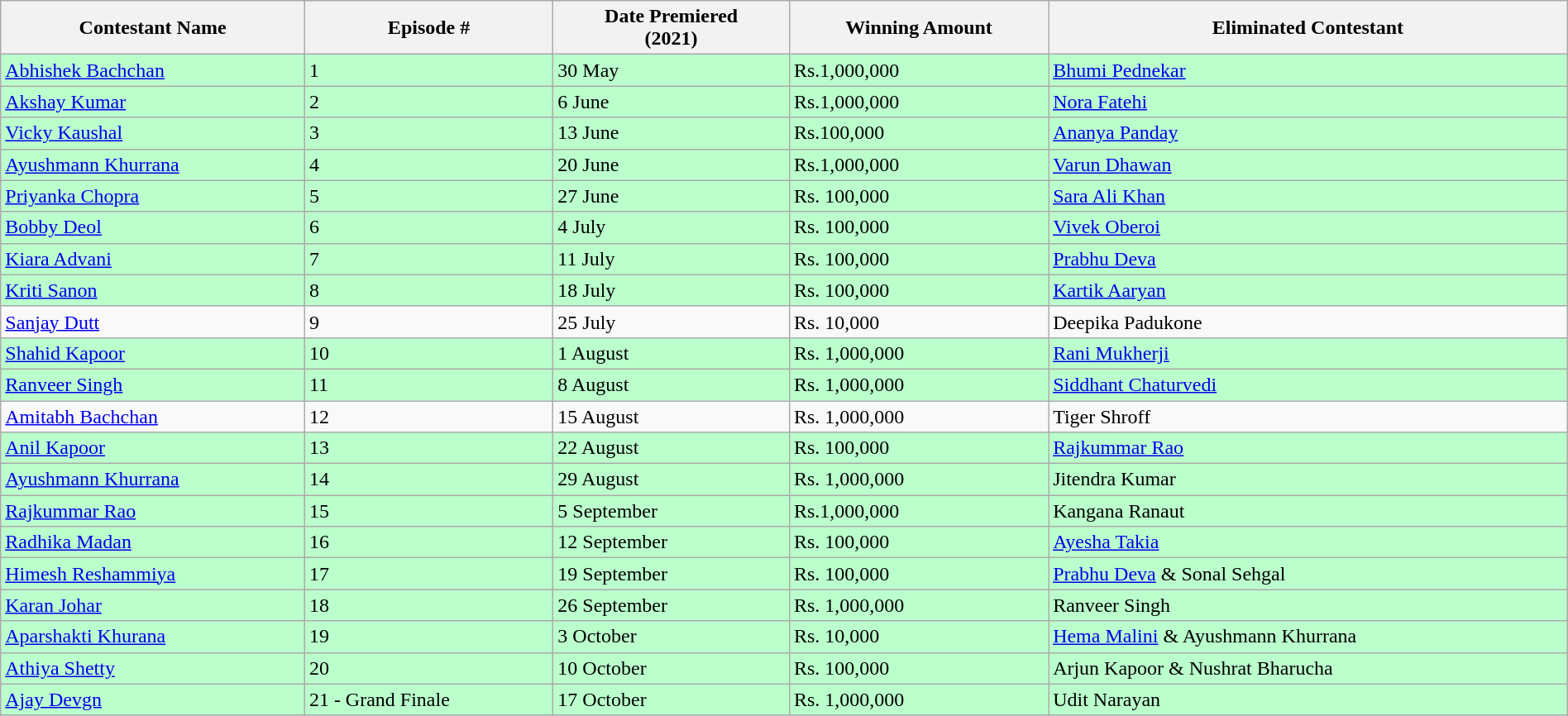<table class="wikitable" width="100%">
<tr>
<th>Contestant Name</th>
<th>Episode #</th>
<th>Date Premiered<br>(2021)</th>
<th>Winning Amount</th>
<th>Eliminated Contestant</th>
</tr>
<tr>
<td style="background:#bbffcc;"><a href='#'>Abhishek Bachchan</a></td>
<td style="background:#bbffcc;">1</td>
<td style="background:#bbffcc;">30 May</td>
<td style="background:#bbffcc;">Rs.1,000,000</td>
<td style="background:#bbffcc;"><a href='#'>Bhumi Pednekar</a></td>
</tr>
<tr>
<td style="background:#bbffcc;"><a href='#'>Akshay Kumar</a></td>
<td style="background:#bbffcc;">2</td>
<td style="background:#bbffcc;">6 June</td>
<td style="background:#bbffcc;">Rs.1,000,000</td>
<td style="background:#bbffcc;"><a href='#'>Nora Fatehi</a></td>
</tr>
<tr>
<td style="background:#bbffcc;"><a href='#'>Vicky Kaushal</a></td>
<td style="background:#bbffcc;">3</td>
<td style="background:#bbffcc;">13 June</td>
<td style="background:#bbffcc;">Rs.100,000</td>
<td style="background:#bbffcc;"><a href='#'>Ananya Panday</a></td>
</tr>
<tr>
<td style="background:#bbffcc;"><a href='#'>Ayushmann Khurrana</a></td>
<td style="background:#bbffcc;">4</td>
<td style="background:#bbffcc;">20 June</td>
<td style="background:#bbffcc;">Rs.1,000,000</td>
<td style="background:#bbffcc;"><a href='#'>Varun Dhawan</a></td>
</tr>
<tr>
<td style="background:#bbffcc;"><a href='#'>Priyanka Chopra</a></td>
<td style="background:#bbffcc;">5</td>
<td style="background:#bbffcc;">27 June</td>
<td style="background:#bbffcc;">Rs. 100,000</td>
<td style="background:#bbffcc;"><a href='#'>Sara Ali Khan</a></td>
</tr>
<tr>
<td style="background:#bbffcc;"><a href='#'>Bobby Deol</a></td>
<td style="background:#bbffcc;">6</td>
<td style="background:#bbffcc;">4 July</td>
<td style="background:#bbffcc;">Rs. 100,000</td>
<td style="background:#bbffcc;"><a href='#'>Vivek Oberoi</a></td>
</tr>
<tr>
<td style="background:#bbffcc;"><a href='#'>Kiara Advani</a></td>
<td style="background:#bbffcc;">7</td>
<td style="background:#bbffcc;">11 July</td>
<td style="background:#bbffcc;">Rs. 100,000</td>
<td style="background:#bbffcc;"><a href='#'>Prabhu Deva</a></td>
</tr>
<tr>
<td style="background:#bbffcc;"><a href='#'>Kriti Sanon</a></td>
<td style="background:#bbffcc;">8</td>
<td style="background:#bbffcc;">18 July</td>
<td style="background:#bbffcc;">Rs. 100,000</td>
<td style="background:#bbffcc;"><a href='#'>Kartik Aaryan</a></td>
</tr>
<tr>
<td><a href='#'>Sanjay Dutt</a></td>
<td>9</td>
<td>25 July</td>
<td>Rs. 10,000</td>
<td>Deepika Padukone</td>
</tr>
<tr>
<td style="background:#bbffcc;"><a href='#'>Shahid Kapoor</a></td>
<td style="background:#bbffcc;">10</td>
<td style="background:#bbffcc;">1 August</td>
<td style="background:#bbffcc;">Rs. 1,000,000</td>
<td style="background:#bbffcc;"><a href='#'>Rani Mukherji</a></td>
</tr>
<tr>
<td style="background:#bbffcc;"><a href='#'>Ranveer Singh</a></td>
<td style="background:#bbffcc;">11</td>
<td style="background:#bbffcc;">8 August</td>
<td style="background:#bbffcc;">Rs. 1,000,000</td>
<td style="background:#bbffcc;"><a href='#'>Siddhant Chaturvedi</a></td>
</tr>
<tr>
<td><a href='#'>Amitabh Bachchan</a></td>
<td>12</td>
<td>15 August</td>
<td>Rs. 1,000,000</td>
<td>Tiger Shroff</td>
</tr>
<tr>
<td style="background:#bbffcc;"><a href='#'>Anil Kapoor</a></td>
<td style="background:#bbffcc;">13</td>
<td style="background:#bbffcc;">22 August</td>
<td style="background:#bbffcc;">Rs. 100,000</td>
<td style="background:#bbffcc;"><a href='#'>Rajkummar Rao</a></td>
</tr>
<tr>
<td style="background:#bbffcc;"><a href='#'>Ayushmann Khurrana</a></td>
<td style="background:#bbffcc;">14</td>
<td style="background:#bbffcc;">29 August</td>
<td style="background:#bbffcc;">Rs. 1,000,000</td>
<td style="background:#bbffcc;">Jitendra Kumar</td>
</tr>
<tr>
<td style="background:#bbffcc;"><a href='#'>Rajkummar Rao</a></td>
<td style="background:#bbffcc;">15</td>
<td style="background:#bbffcc;">5 September</td>
<td style="background:#bbffcc;">Rs.1,000,000</td>
<td style="background:#bbffcc;">Kangana Ranaut</td>
</tr>
<tr>
<td style="background:#bbffcc;"><a href='#'>Radhika Madan</a></td>
<td style="background:#bbffcc;">16</td>
<td style="background:#bbffcc;">12 September</td>
<td style="background:#bbffcc;">Rs. 100,000</td>
<td style="background:#bbffcc;"><a href='#'>Ayesha Takia</a></td>
</tr>
<tr>
<td style="background:#bbffcc;"><a href='#'>Himesh Reshammiya</a></td>
<td style="background:#bbffcc;">17</td>
<td style="background:#bbffcc;">19 September</td>
<td style="background:#bbffcc;">Rs. 100,000</td>
<td style="background:#bbffcc;"><a href='#'>Prabhu Deva</a> & Sonal Sehgal</td>
</tr>
<tr>
<td style="background:#bbffcc;"><a href='#'>Karan Johar</a></td>
<td style="background:#bbffcc;">18</td>
<td style="background:#bbffcc;">26 September</td>
<td style="background:#bbffcc;">Rs. 1,000,000</td>
<td style="background:#bbffcc;">Ranveer Singh</td>
</tr>
<tr>
<td style="background:#bbffcc;"><a href='#'>Aparshakti Khurana</a></td>
<td style="background:#bbffcc;">19</td>
<td style="background:#bbffcc;">3 October</td>
<td style="background:#bbffcc;">Rs. 10,000</td>
<td style="background:#bbffcc;"><a href='#'>Hema Malini</a> & Ayushmann Khurrana</td>
</tr>
<tr>
<td style="background:#bbffcc;"><a href='#'>Athiya Shetty</a></td>
<td style="background:#bbffcc;">20</td>
<td style="background:#bbffcc;">10 October</td>
<td style="background:#bbffcc;">Rs. 100,000</td>
<td style="background:#bbffcc;">Arjun Kapoor & Nushrat Bharucha</td>
</tr>
<tr>
<td style="background:#bbffcc;"><a href='#'>Ajay Devgn</a></td>
<td style="background:#bbffcc;">21 - Grand Finale</td>
<td style="background:#bbffcc;">17 October</td>
<td style="background:#bbffcc;">Rs. 1,000,000</td>
<td style="background:#bbffcc;">Udit Narayan</td>
</tr>
</table>
